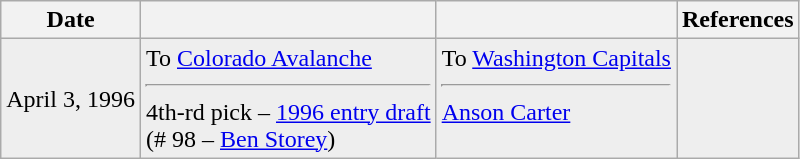<table class="wikitable">
<tr>
<th>Date</th>
<th></th>
<th></th>
<th>References</th>
</tr>
<tr bgcolor="#eeeeee">
<td>April 3, 1996</td>
<td valign="top">To <a href='#'>Colorado Avalanche</a><hr>4th-rd pick – <a href='#'>1996 entry draft</a><br>(# 98 – <a href='#'>Ben Storey</a>)</td>
<td valign="top">To <a href='#'>Washington Capitals</a><hr><a href='#'>Anson Carter</a></td>
<td></td>
</tr>
</table>
